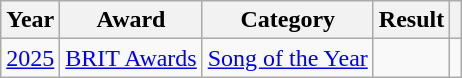<table class="wikitable sortable plainrowheaders">
<tr>
<th scope="col">Year</th>
<th scope="col">Award</th>
<th scope="col">Category</th>
<th scope="col">Result</th>
<th scope="col"></th>
</tr>
<tr>
<td><a href='#'>2025</a></td>
<td><a href='#'>BRIT Awards</a></td>
<td><a href='#'>Song of the Year</a></td>
<td></td>
<td align="center"></td>
</tr>
</table>
